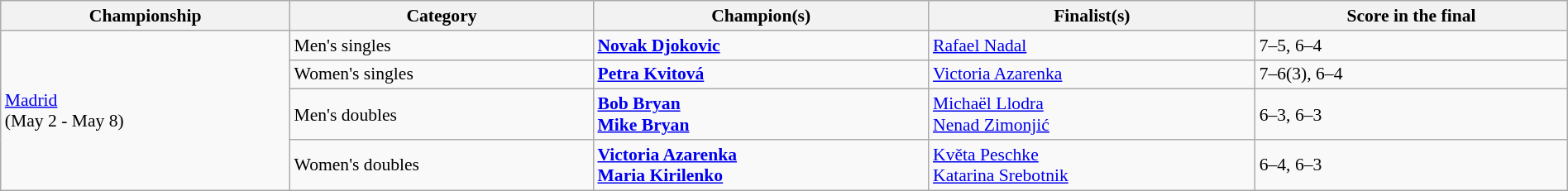<table class="wikitable" style="font-size:90%;" width=100%>
<tr>
<th>Championship</th>
<th>Category</th>
<th>Champion(s)</th>
<th>Finalist(s)</th>
<th>Score in the final</th>
</tr>
<tr>
<td rowspan="4"><a href='#'>Madrid</a><br>(May 2 - May 8)</td>
<td>Men's singles</td>
<td> <strong><a href='#'>Novak Djokovic</a></strong></td>
<td> <a href='#'>Rafael Nadal</a></td>
<td>7–5, 6–4</td>
</tr>
<tr>
<td>Women's singles</td>
<td> <strong><a href='#'>Petra Kvitová</a> </strong></td>
<td> <a href='#'>Victoria Azarenka</a></td>
<td>7–6(3), 6–4</td>
</tr>
<tr>
<td>Men's doubles</td>
<td> <strong><a href='#'>Bob Bryan</a></strong> <br> <strong><a href='#'>Mike Bryan</a></strong></td>
<td> <a href='#'>Michaël Llodra</a>  <br> <a href='#'>Nenad Zimonjić</a></td>
<td>6–3, 6–3</td>
</tr>
<tr>
<td>Women's doubles</td>
<td> <strong><a href='#'>Victoria Azarenka</a></strong> <br> <strong><a href='#'>Maria Kirilenko</a></strong></td>
<td> <a href='#'>Květa Peschke</a>  <br> <a href='#'>Katarina Srebotnik</a></td>
<td>6–4, 6–3</td>
</tr>
</table>
